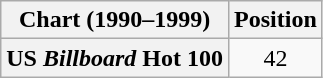<table class="wikitable plainrowheaders" style="text-align:center">
<tr>
<th>Chart (1990–1999)</th>
<th>Position</th>
</tr>
<tr>
<th scope="row">US <em>Billboard</em> Hot 100</th>
<td>42</td>
</tr>
</table>
